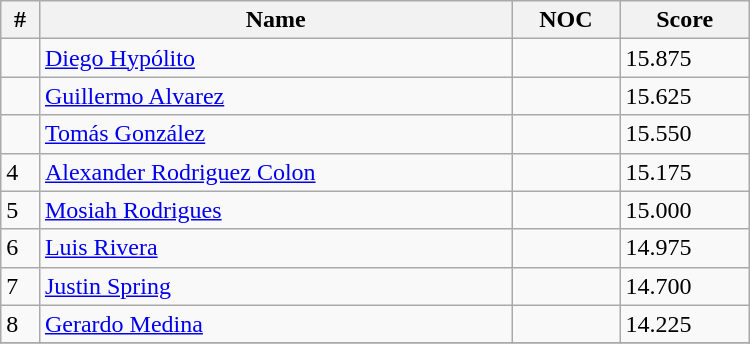<table class="wikitable" width=500>
<tr>
<th>#</th>
<th>Name</th>
<th>NOC</th>
<th>Score</th>
</tr>
<tr>
<td></td>
<td><a href='#'>Diego Hypólito</a></td>
<td></td>
<td>15.875</td>
</tr>
<tr>
<td></td>
<td><a href='#'>Guillermo Alvarez</a></td>
<td></td>
<td>15.625</td>
</tr>
<tr>
<td></td>
<td><a href='#'>Tomás González</a></td>
<td></td>
<td>15.550</td>
</tr>
<tr>
<td>4</td>
<td><a href='#'>Alexander Rodriguez Colon</a></td>
<td></td>
<td>15.175</td>
</tr>
<tr>
<td>5</td>
<td><a href='#'>Mosiah Rodrigues</a></td>
<td></td>
<td>15.000</td>
</tr>
<tr>
<td>6</td>
<td><a href='#'>Luis Rivera</a></td>
<td></td>
<td>14.975</td>
</tr>
<tr>
<td>7</td>
<td><a href='#'>Justin Spring</a></td>
<td></td>
<td>14.700</td>
</tr>
<tr>
<td>8</td>
<td><a href='#'>Gerardo Medina</a></td>
<td></td>
<td>14.225</td>
</tr>
<tr>
</tr>
</table>
